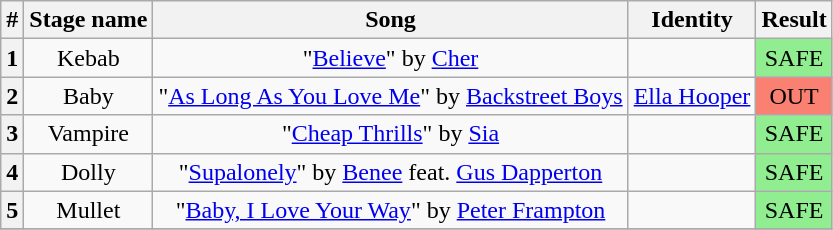<table class="wikitable plainrowheaders" style="text-align: center;">
<tr>
<th>#</th>
<th>Stage name</th>
<th>Song</th>
<th>Identity</th>
<th>Result</th>
</tr>
<tr>
<th>1</th>
<td>Kebab</td>
<td>"<a href='#'>Believe</a>" by <a href='#'>Cher</a></td>
<td></td>
<td bgcolor=lightgreen>SAFE</td>
</tr>
<tr>
<th>2</th>
<td>Baby</td>
<td>"<a href='#'>As Long As You Love Me</a>" by <a href='#'>Backstreet Boys</a></td>
<td><a href='#'>Ella Hooper</a></td>
<td bgcolor=salmon>OUT</td>
</tr>
<tr>
<th>3</th>
<td>Vampire</td>
<td>"<a href='#'>Cheap Thrills</a>" by <a href='#'>Sia</a></td>
<td></td>
<td bgcolor=lightgreen>SAFE</td>
</tr>
<tr>
<th>4</th>
<td>Dolly</td>
<td>"<a href='#'>Supalonely</a>" by <a href='#'>Benee</a> feat. <a href='#'>Gus Dapperton</a></td>
<td></td>
<td bgcolor=lightgreen>SAFE</td>
</tr>
<tr>
<th>5</th>
<td>Mullet</td>
<td>"<a href='#'>Baby, I Love Your Way</a>" by <a href='#'>Peter Frampton</a></td>
<td></td>
<td bgcolor=lightgreen>SAFE</td>
</tr>
<tr>
</tr>
</table>
